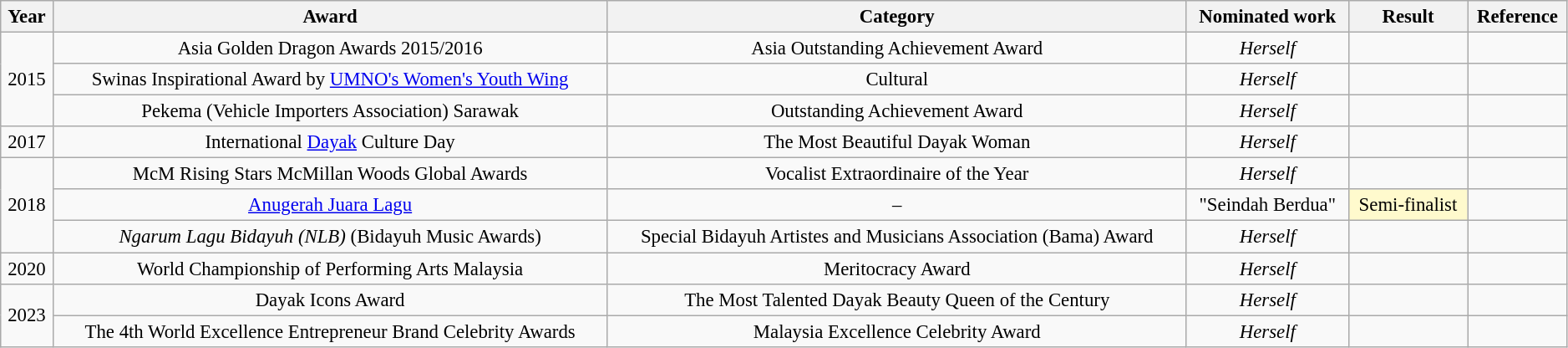<table class="wikitable"  style="text-align: center; font-size:95%; width:99%;">
<tr>
<th>Year</th>
<th>Award</th>
<th>Category</th>
<th class="unsortable">Nominated work</th>
<th>Result</th>
<th>Reference</th>
</tr>
<tr>
<td rowspan="3">2015</td>
<td>Asia Golden Dragon Awards 2015/2016</td>
<td>Asia Outstanding Achievement Award</td>
<td><em>Herself</em></td>
<td></td>
<td></td>
</tr>
<tr>
<td>Swinas Inspirational Award by <a href='#'>UMNO's Women's Youth Wing</a></td>
<td>Cultural</td>
<td><em>Herself</em></td>
<td></td>
<td></td>
</tr>
<tr>
<td>Pekema (Vehicle Importers Association) Sarawak</td>
<td>Outstanding Achievement Award</td>
<td><em>Herself</em></td>
<td></td>
<td></td>
</tr>
<tr>
<td>2017</td>
<td>International <a href='#'>Dayak</a> Culture Day</td>
<td>The Most Beautiful Dayak Woman</td>
<td><em>Herself</em></td>
<td></td>
<td></td>
</tr>
<tr>
<td rowspan="3">2018</td>
<td>McM Rising Stars McMillan Woods Global Awards</td>
<td>Vocalist Extraordinaire of the Year</td>
<td><em>Herself</em></td>
<td></td>
<td></td>
</tr>
<tr>
<td><a href='#'>Anugerah Juara Lagu</a></td>
<td>–</td>
<td>"Seindah Berdua"</td>
<td style="background-color:#FFFACD">Semi-finalist</td>
<td></td>
</tr>
<tr>
<td><em>Ngarum Lagu Bidayuh (NLB)</em> (Bidayuh Music Awards)</td>
<td>Special Bidayuh Artistes and Musicians Association (Bama) Award</td>
<td><em>Herself</em></td>
<td></td>
<td></td>
</tr>
<tr>
<td>2020</td>
<td>World Championship of Performing Arts Malaysia</td>
<td>Meritocracy Award</td>
<td><em>Herself</em></td>
<td></td>
<td></td>
</tr>
<tr>
<td rowspan="2">2023</td>
<td>Dayak Icons Award</td>
<td>The Most Talented Dayak Beauty Queen of the Century</td>
<td><em>Herself</em></td>
<td></td>
<td></td>
</tr>
<tr>
<td>The 4th World Excellence Entrepreneur Brand Celebrity Awards</td>
<td>Malaysia Excellence Celebrity Award</td>
<td><em>Herself</em></td>
<td></td>
<td></td>
</tr>
</table>
